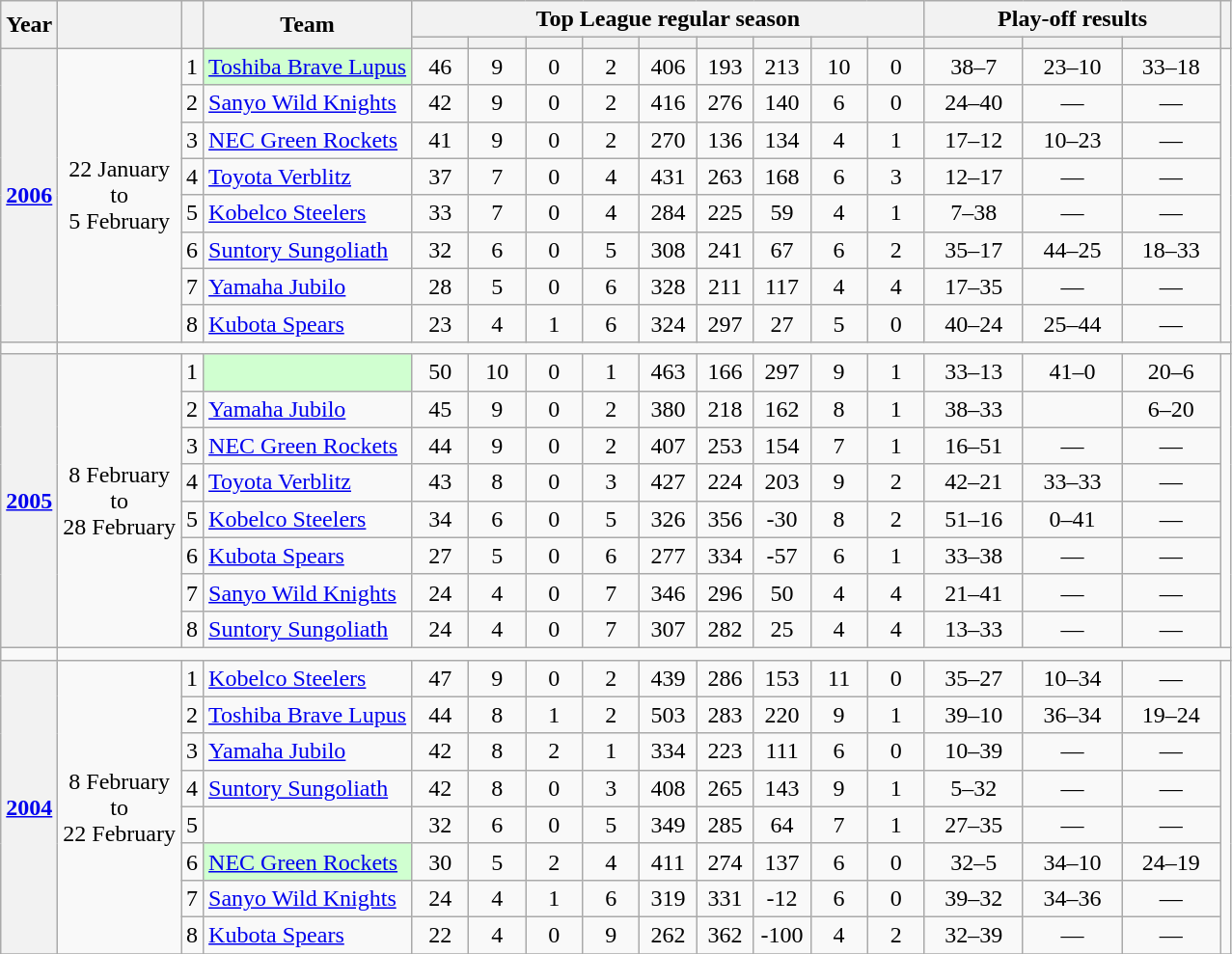<table class="wikitable" style="text-align:center">
<tr>
<th rowspan=2 style="padding:1px;">Year</th>
<th rowspan=2 style="padding:2px;"></th>
<th rowspan=2></th>
<th rowspan=2>Team</th>
<th colspan=9>Top League regular season</th>
<th colspan=3>Play-off results</th>
<th rowspan=2 style="padding:1px;"></th>
</tr>
<tr>
<th style="width:2em"></th>
<th style="width:2em"></th>
<th style="width:2em"></th>
<th style="width:2em"></th>
<th style="width:2em"></th>
<th style="width:2em"></th>
<th style="width:2em"></th>
<th style="width:2em"></th>
<th style="width:2em"></th>
<th style="width:3.8em"></th>
<th style="width:3.8em"></th>
<th style="width:3.8em"></th>
</tr>
<tr>
<th scope="row" rowspan=8><a href='#'>2006</a></th>
<td rowspan=8>22 January<br>to<br>5 February<br></td>
<td>1</td>
<td bgcolor="#d0ffd0" style="text-align:left;"><a href='#'>Toshiba Brave Lupus</a></td>
<td>46</td>
<td>9</td>
<td>0</td>
<td>2</td>
<td>406</td>
<td>193</td>
<td>213</td>
<td>10</td>
<td>0</td>
<td>38–7</td>
<td>23–10</td>
<td>33–18</td>
<td rowspan=8></td>
</tr>
<tr>
<td>2</td>
<td style="text-align:left;"><a href='#'>Sanyo Wild Knights</a></td>
<td>42</td>
<td>9</td>
<td>0</td>
<td>2</td>
<td>416</td>
<td>276</td>
<td>140</td>
<td>6</td>
<td>0</td>
<td>24–40</td>
<td>—</td>
<td>—</td>
</tr>
<tr>
<td>3</td>
<td style="text-align:left;"><a href='#'>NEC Green Rockets</a></td>
<td>41</td>
<td>9</td>
<td>0</td>
<td>2</td>
<td>270</td>
<td>136</td>
<td>134</td>
<td>4</td>
<td>1</td>
<td>17–12</td>
<td>10–23</td>
<td>—</td>
</tr>
<tr>
<td>4</td>
<td style="text-align:left;"><a href='#'>Toyota Verblitz</a></td>
<td>37</td>
<td>7</td>
<td>0</td>
<td>4</td>
<td>431</td>
<td>263</td>
<td>168</td>
<td>6</td>
<td>3</td>
<td>12–17</td>
<td>—</td>
<td>—</td>
</tr>
<tr>
<td>5</td>
<td style="text-align:left;"><a href='#'>Kobelco Steelers</a></td>
<td>33</td>
<td>7</td>
<td>0</td>
<td>4</td>
<td>284</td>
<td>225</td>
<td>59</td>
<td>4</td>
<td>1</td>
<td>7–38</td>
<td>—</td>
<td>—</td>
</tr>
<tr>
<td>6</td>
<td style="text-align:left;"><a href='#'>Suntory Sungoliath</a></td>
<td>32</td>
<td>6</td>
<td>0</td>
<td>5</td>
<td>308</td>
<td>241</td>
<td>67</td>
<td>6</td>
<td>2</td>
<td>35–17</td>
<td>44–25</td>
<td>18–33</td>
</tr>
<tr>
<td>7</td>
<td style="text-align:left;"><a href='#'>Yamaha Jubilo</a></td>
<td>28</td>
<td>5</td>
<td>0</td>
<td>6</td>
<td>328</td>
<td>211</td>
<td>117</td>
<td>4</td>
<td>4</td>
<td>17–35</td>
<td>—</td>
<td>—</td>
</tr>
<tr>
<td>8</td>
<td style="text-align:left;"><a href='#'>Kubota Spears</a></td>
<td>23</td>
<td>4</td>
<td>1</td>
<td>6</td>
<td>324</td>
<td>297</td>
<td>27</td>
<td>5</td>
<td>0</td>
<td>40–24</td>
<td>25–44</td>
<td>—</td>
</tr>
<tr>
<td style="height:1px"></td>
</tr>
<tr>
<th scope="row" rowspan=8><a href='#'>2005</a></th>
<td rowspan=8>8 February<br>to<br>28 February<br></td>
<td>1</td>
<td bgcolor="#d0ffd0" style="text-align:left;"></td>
<td>50</td>
<td>10</td>
<td>0</td>
<td>1</td>
<td>463</td>
<td>166</td>
<td>297</td>
<td>9</td>
<td>1</td>
<td>33–13</td>
<td>41–0</td>
<td>20–6</td>
<td rowspan=8></td>
</tr>
<tr>
<td>2</td>
<td style="text-align:left;"><a href='#'>Yamaha Jubilo</a></td>
<td>45</td>
<td>9</td>
<td>0</td>
<td>2</td>
<td>380</td>
<td>218</td>
<td>162</td>
<td>8</td>
<td>1</td>
<td>38–33</td>
<td></td>
<td>6–20</td>
</tr>
<tr>
<td>3</td>
<td style="text-align:left;"><a href='#'>NEC Green Rockets</a></td>
<td>44</td>
<td>9</td>
<td>0</td>
<td>2</td>
<td>407</td>
<td>253</td>
<td>154</td>
<td>7</td>
<td>1</td>
<td>16–51</td>
<td>—</td>
<td>—</td>
</tr>
<tr>
<td>4</td>
<td style="text-align:left;"><a href='#'>Toyota Verblitz</a></td>
<td>43</td>
<td>8</td>
<td>0</td>
<td>3</td>
<td>427</td>
<td>224</td>
<td>203</td>
<td>9</td>
<td>2</td>
<td>42–21</td>
<td>33–33</td>
<td>—</td>
</tr>
<tr>
<td>5</td>
<td style="text-align:left;"><a href='#'>Kobelco Steelers</a></td>
<td>34</td>
<td>6</td>
<td>0</td>
<td>5</td>
<td>326</td>
<td>356</td>
<td>-30</td>
<td>8</td>
<td>2</td>
<td>51–16</td>
<td>0–41</td>
<td>—</td>
</tr>
<tr>
<td>6</td>
<td style="text-align:left;"><a href='#'>Kubota Spears</a></td>
<td>27</td>
<td>5</td>
<td>0</td>
<td>6</td>
<td>277</td>
<td>334</td>
<td>-57</td>
<td>6</td>
<td>1</td>
<td>33–38</td>
<td>—</td>
<td>—</td>
</tr>
<tr>
<td>7</td>
<td style="text-align:left;"><a href='#'>Sanyo Wild Knights</a></td>
<td>24</td>
<td>4</td>
<td>0</td>
<td>7</td>
<td>346</td>
<td>296</td>
<td>50</td>
<td>4</td>
<td>4</td>
<td>21–41</td>
<td>—</td>
<td>—</td>
</tr>
<tr>
<td>8</td>
<td style="text-align:left;"><a href='#'>Suntory Sungoliath</a></td>
<td>24</td>
<td>4</td>
<td>0</td>
<td>7</td>
<td>307</td>
<td>282</td>
<td>25</td>
<td>4</td>
<td>4</td>
<td>13–33</td>
<td>—</td>
<td>—</td>
</tr>
<tr>
<td style="height:1px"></td>
</tr>
<tr>
<th scope="row" rowspan=8><a href='#'>2004</a></th>
<td rowspan=8>8 February<br>to<br>22 February<br></td>
<td>1</td>
<td style="text-align:left;"><a href='#'>Kobelco Steelers</a></td>
<td>47</td>
<td>9</td>
<td>0</td>
<td>2</td>
<td>439</td>
<td>286</td>
<td>153</td>
<td>11</td>
<td>0</td>
<td>35–27</td>
<td>10–34</td>
<td>—</td>
<td rowspan=8></td>
</tr>
<tr>
<td>2</td>
<td style="text-align:left;"><a href='#'>Toshiba Brave Lupus</a></td>
<td>44</td>
<td>8</td>
<td>1</td>
<td>2</td>
<td>503</td>
<td>283</td>
<td>220</td>
<td>9</td>
<td>1</td>
<td>39–10</td>
<td>36–34</td>
<td>19–24</td>
</tr>
<tr>
<td>3</td>
<td style="text-align:left;"><a href='#'>Yamaha Jubilo</a></td>
<td>42</td>
<td>8</td>
<td>2</td>
<td>1</td>
<td>334</td>
<td>223</td>
<td>111</td>
<td>6</td>
<td>0</td>
<td>10–39</td>
<td>—</td>
<td>—</td>
</tr>
<tr>
<td>4</td>
<td style="text-align:left;"><a href='#'>Suntory Sungoliath</a></td>
<td>42</td>
<td>8</td>
<td>0</td>
<td>3</td>
<td>408</td>
<td>265</td>
<td>143</td>
<td>9</td>
<td>1</td>
<td>5–32</td>
<td>—</td>
<td>—</td>
</tr>
<tr>
<td>5</td>
<td style="text-align:left;"></td>
<td>32</td>
<td>6</td>
<td>0</td>
<td>5</td>
<td>349</td>
<td>285</td>
<td>64</td>
<td>7</td>
<td>1</td>
<td>27–35</td>
<td>—</td>
<td>—</td>
</tr>
<tr>
<td>6</td>
<td bgcolor="#d0ffd0" style="text-align:left;"><a href='#'>NEC Green Rockets</a></td>
<td>30</td>
<td>5</td>
<td>2</td>
<td>4</td>
<td>411</td>
<td>274</td>
<td>137</td>
<td>6</td>
<td>0</td>
<td>32–5</td>
<td>34–10</td>
<td>24–19</td>
</tr>
<tr>
<td>7</td>
<td style="text-align:left;"><a href='#'>Sanyo Wild Knights</a></td>
<td>24</td>
<td>4</td>
<td>1</td>
<td>6</td>
<td>319</td>
<td>331</td>
<td>-12</td>
<td>6</td>
<td>0</td>
<td>39–32</td>
<td>34–36</td>
<td>—</td>
</tr>
<tr>
<td>8</td>
<td style="text-align:left;"><a href='#'>Kubota Spears</a></td>
<td>22</td>
<td>4</td>
<td>0</td>
<td>9</td>
<td>262</td>
<td>362</td>
<td>-100</td>
<td>4</td>
<td>2</td>
<td>32–39</td>
<td>—</td>
<td>—</td>
</tr>
<tr>
</tr>
</table>
